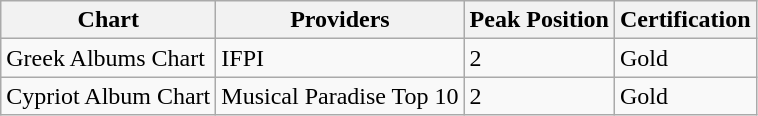<table class="wikitable">
<tr>
<th>Chart</th>
<th>Providers</th>
<th>Peak Position</th>
<th>Certification</th>
</tr>
<tr>
<td>Greek Albums Chart</td>
<td>IFPI</td>
<td>2</td>
<td>Gold</td>
</tr>
<tr>
<td>Cypriot Album Chart</td>
<td>Musical Paradise Top 10</td>
<td>2</td>
<td>Gold</td>
</tr>
</table>
